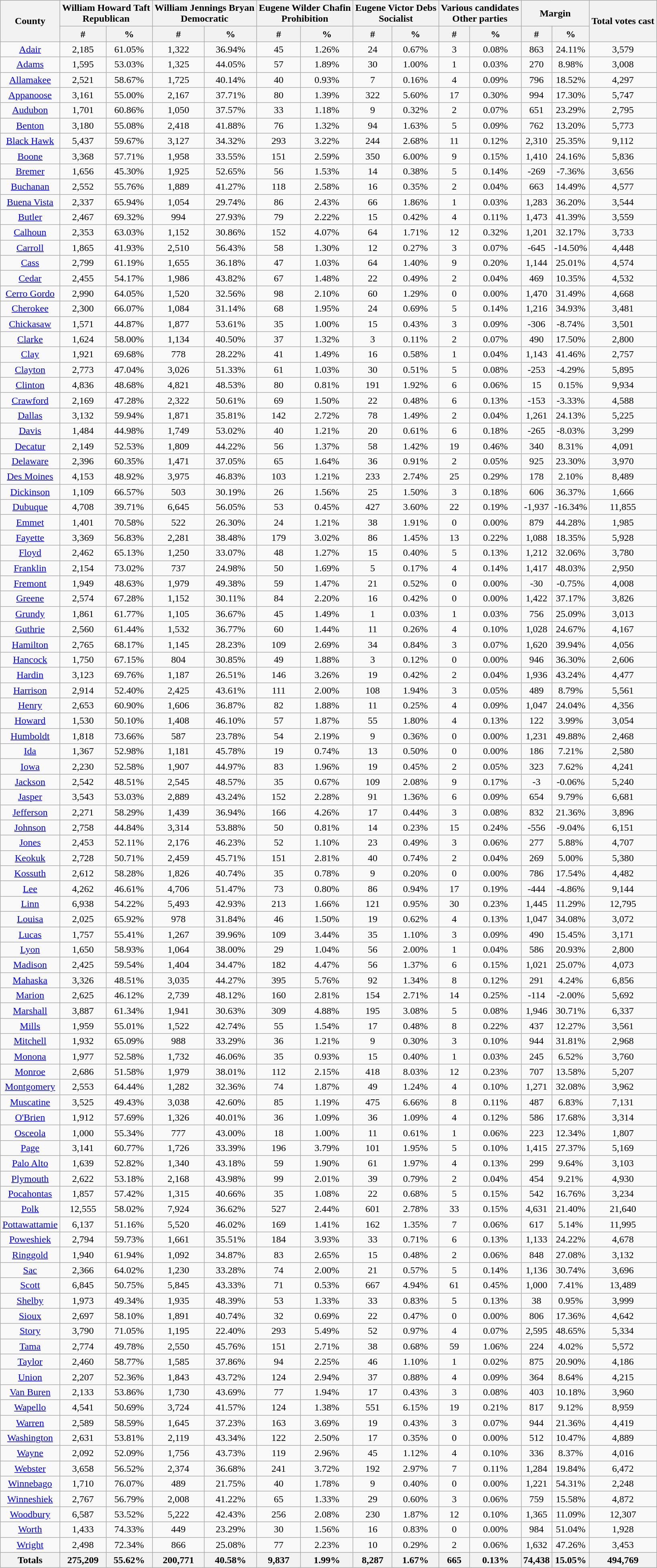<table class="wikitable sortable">
<tr>
<th rowspan="2">County</th>
<th colspan="2">William Howard Taft<br>Republican</th>
<th colspan="2">William Jennings Bryan<br>Democratic</th>
<th colspan="2">Eugene Wilder Chafin<br>Prohibition</th>
<th colspan="2">Eugene Victor Debs<br>Socialist</th>
<th colspan="2">Various candidates<br>Other parties</th>
<th colspan="2">Margin</th>
<th rowspan="2">Total votes cast</th>
</tr>
<tr>
<th data-sort-type="number">#</th>
<th data-sort-type="number">%</th>
<th data-sort-type="number">#</th>
<th data-sort-type="number">%</th>
<th data-sort-type="number">#</th>
<th data-sort-type="number">%</th>
<th data-sort-type="number">#</th>
<th data-sort-type="number">%</th>
<th data-sort-type="number">#</th>
<th data-sort-type="number">%</th>
<th data-sort-type="number">#</th>
<th data-sort-type="number">%</th>
</tr>
<tr style="text-align:center;">
<td><a href='#'>Adair</a></td>
<td>2,185</td>
<td>61.05%</td>
<td>1,322</td>
<td>36.94%</td>
<td>45</td>
<td>1.26%</td>
<td>24</td>
<td>0.67%</td>
<td>3</td>
<td>0.08%</td>
<td>863</td>
<td>24.11%</td>
<td>3,579</td>
</tr>
<tr style="text-align:center;">
<td><a href='#'>Adams</a></td>
<td>1,595</td>
<td>53.03%</td>
<td>1,325</td>
<td>44.05%</td>
<td>57</td>
<td>1.89%</td>
<td>30</td>
<td>1.00%</td>
<td>1</td>
<td>0.03%</td>
<td>270</td>
<td>8.98%</td>
<td>3,008</td>
</tr>
<tr style="text-align:center;">
<td><a href='#'>Allamakee</a></td>
<td>2,521</td>
<td>58.67%</td>
<td>1,725</td>
<td>40.14%</td>
<td>40</td>
<td>0.93%</td>
<td>7</td>
<td>0.16%</td>
<td>4</td>
<td>0.09%</td>
<td>796</td>
<td>18.52%</td>
<td>4,297</td>
</tr>
<tr style="text-align:center;">
<td><a href='#'>Appanoose</a></td>
<td>3,161</td>
<td>55.00%</td>
<td>2,167</td>
<td>37.71%</td>
<td>80</td>
<td>1.39%</td>
<td>322</td>
<td>5.60%</td>
<td>17</td>
<td>0.30%</td>
<td>994</td>
<td>17.30%</td>
<td>5,747</td>
</tr>
<tr style="text-align:center;">
<td><a href='#'>Audubon</a></td>
<td>1,701</td>
<td>60.86%</td>
<td>1,050</td>
<td>37.57%</td>
<td>33</td>
<td>1.18%</td>
<td>9</td>
<td>0.32%</td>
<td>2</td>
<td>0.07%</td>
<td>651</td>
<td>23.29%</td>
<td>2,795</td>
</tr>
<tr style="text-align:center;">
<td><a href='#'>Benton</a></td>
<td>3,180</td>
<td>55.08%</td>
<td>2,418</td>
<td>41.88%</td>
<td>76</td>
<td>1.32%</td>
<td>94</td>
<td>1.63%</td>
<td>5</td>
<td>0.09%</td>
<td>762</td>
<td>13.20%</td>
<td>5,773</td>
</tr>
<tr style="text-align:center;">
<td><a href='#'>Black Hawk</a></td>
<td>5,437</td>
<td>59.67%</td>
<td>3,127</td>
<td>34.32%</td>
<td>293</td>
<td>3.22%</td>
<td>244</td>
<td>2.68%</td>
<td>11</td>
<td>0.12%</td>
<td>2,310</td>
<td>25.35%</td>
<td>9,112</td>
</tr>
<tr style="text-align:center;">
<td><a href='#'>Boone</a></td>
<td>3,368</td>
<td>57.71%</td>
<td>1,958</td>
<td>33.55%</td>
<td>151</td>
<td>2.59%</td>
<td>350</td>
<td>6.00%</td>
<td>9</td>
<td>0.15%</td>
<td>1,410</td>
<td>24.16%</td>
<td>5,836</td>
</tr>
<tr style="text-align:center;">
<td><a href='#'>Bremer</a></td>
<td>1,656</td>
<td>45.30%</td>
<td>1,925</td>
<td>52.65%</td>
<td>56</td>
<td>1.53%</td>
<td>14</td>
<td>0.38%</td>
<td>5</td>
<td>0.14%</td>
<td>-269</td>
<td>-7.36%</td>
<td>3,656</td>
</tr>
<tr style="text-align:center;">
<td><a href='#'>Buchanan</a></td>
<td>2,552</td>
<td>55.76%</td>
<td>1,889</td>
<td>41.27%</td>
<td>118</td>
<td>2.58%</td>
<td>16</td>
<td>0.35%</td>
<td>2</td>
<td>0.04%</td>
<td>663</td>
<td>14.49%</td>
<td>4,577</td>
</tr>
<tr style="text-align:center;">
<td><a href='#'>Buena Vista</a></td>
<td>2,337</td>
<td>65.94%</td>
<td>1,054</td>
<td>29.74%</td>
<td>86</td>
<td>2.43%</td>
<td>66</td>
<td>1.86%</td>
<td>1</td>
<td>0.03%</td>
<td>1,283</td>
<td>36.20%</td>
<td>3,544</td>
</tr>
<tr style="text-align:center;">
<td><a href='#'>Butler</a></td>
<td>2,467</td>
<td>69.32%</td>
<td>994</td>
<td>27.93%</td>
<td>79</td>
<td>2.22%</td>
<td>15</td>
<td>0.42%</td>
<td>4</td>
<td>0.11%</td>
<td>1,473</td>
<td>41.39%</td>
<td>3,559</td>
</tr>
<tr style="text-align:center;">
<td><a href='#'>Calhoun</a></td>
<td>2,353</td>
<td>63.03%</td>
<td>1,152</td>
<td>30.86%</td>
<td>152</td>
<td>4.07%</td>
<td>64</td>
<td>1.71%</td>
<td>12</td>
<td>0.32%</td>
<td>1,201</td>
<td>32.17%</td>
<td>3,733</td>
</tr>
<tr style="text-align:center;">
<td><a href='#'>Carroll</a></td>
<td>1,865</td>
<td>41.93%</td>
<td>2,510</td>
<td>56.43%</td>
<td>58</td>
<td>1.30%</td>
<td>12</td>
<td>0.27%</td>
<td>3</td>
<td>0.07%</td>
<td>-645</td>
<td>-14.50%</td>
<td>4,448</td>
</tr>
<tr style="text-align:center;">
<td><a href='#'>Cass</a></td>
<td>2,799</td>
<td>61.19%</td>
<td>1,655</td>
<td>36.18%</td>
<td>47</td>
<td>1.03%</td>
<td>64</td>
<td>1.40%</td>
<td>9</td>
<td>0.20%</td>
<td>1,144</td>
<td>25.01%</td>
<td>4,574</td>
</tr>
<tr style="text-align:center;">
<td><a href='#'>Cedar</a></td>
<td>2,455</td>
<td>54.17%</td>
<td>1,986</td>
<td>43.82%</td>
<td>67</td>
<td>1.48%</td>
<td>22</td>
<td>0.49%</td>
<td>2</td>
<td>0.04%</td>
<td>469</td>
<td>10.35%</td>
<td>4,532</td>
</tr>
<tr style="text-align:center;">
<td><a href='#'>Cerro Gordo</a></td>
<td>2,990</td>
<td>64.05%</td>
<td>1,520</td>
<td>32.56%</td>
<td>98</td>
<td>2.10%</td>
<td>60</td>
<td>1.29%</td>
<td>0</td>
<td>0.00%</td>
<td>1,470</td>
<td>31.49%</td>
<td>4,668</td>
</tr>
<tr style="text-align:center;">
<td><a href='#'>Cherokee</a></td>
<td>2,300</td>
<td>66.07%</td>
<td>1,084</td>
<td>31.14%</td>
<td>68</td>
<td>1.95%</td>
<td>24</td>
<td>0.69%</td>
<td>5</td>
<td>0.14%</td>
<td>1,216</td>
<td>34.93%</td>
<td>3,481</td>
</tr>
<tr style="text-align:center;">
<td><a href='#'>Chickasaw</a></td>
<td>1,571</td>
<td>44.87%</td>
<td>1,877</td>
<td>53.61%</td>
<td>35</td>
<td>1.00%</td>
<td>15</td>
<td>0.43%</td>
<td>3</td>
<td>0.09%</td>
<td>-306</td>
<td>-8.74%</td>
<td>3,501</td>
</tr>
<tr style="text-align:center;">
<td><a href='#'>Clarke</a></td>
<td>1,624</td>
<td>58.00%</td>
<td>1,134</td>
<td>40.50%</td>
<td>37</td>
<td>1.32%</td>
<td>3</td>
<td>0.11%</td>
<td>2</td>
<td>0.07%</td>
<td>490</td>
<td>17.50%</td>
<td>2,800</td>
</tr>
<tr style="text-align:center;">
<td><a href='#'>Clay</a></td>
<td>1,921</td>
<td>69.68%</td>
<td>778</td>
<td>28.22%</td>
<td>41</td>
<td>1.49%</td>
<td>16</td>
<td>0.58%</td>
<td>1</td>
<td>0.04%</td>
<td>1,143</td>
<td>41.46%</td>
<td>2,757</td>
</tr>
<tr style="text-align:center;">
<td><a href='#'>Clayton</a></td>
<td>2,773</td>
<td>47.04%</td>
<td>3,026</td>
<td>51.33%</td>
<td>61</td>
<td>1.03%</td>
<td>30</td>
<td>0.51%</td>
<td>5</td>
<td>0.08%</td>
<td>-253</td>
<td>-4.29%</td>
<td>5,895</td>
</tr>
<tr style="text-align:center;">
<td><a href='#'>Clinton</a></td>
<td>4,836</td>
<td>48.68%</td>
<td>4,821</td>
<td>48.53%</td>
<td>80</td>
<td>0.81%</td>
<td>191</td>
<td>1.92%</td>
<td>6</td>
<td>0.06%</td>
<td>15</td>
<td>0.15%</td>
<td>9,934</td>
</tr>
<tr style="text-align:center;">
<td><a href='#'>Crawford</a></td>
<td>2,169</td>
<td>47.28%</td>
<td>2,322</td>
<td>50.61%</td>
<td>69</td>
<td>1.50%</td>
<td>22</td>
<td>0.48%</td>
<td>6</td>
<td>0.13%</td>
<td>-153</td>
<td>-3.33%</td>
<td>4,588</td>
</tr>
<tr style="text-align:center;">
<td><a href='#'>Dallas</a></td>
<td>3,132</td>
<td>59.94%</td>
<td>1,871</td>
<td>35.81%</td>
<td>142</td>
<td>2.72%</td>
<td>78</td>
<td>1.49%</td>
<td>2</td>
<td>0.04%</td>
<td>1,261</td>
<td>24.13%</td>
<td>5,225</td>
</tr>
<tr style="text-align:center;">
<td><a href='#'>Davis</a></td>
<td>1,484</td>
<td>44.98%</td>
<td>1,749</td>
<td>53.02%</td>
<td>40</td>
<td>1.21%</td>
<td>20</td>
<td>0.61%</td>
<td>6</td>
<td>0.18%</td>
<td>-265</td>
<td>-8.03%</td>
<td>3,299</td>
</tr>
<tr style="text-align:center;">
<td><a href='#'>Decatur</a></td>
<td>2,149</td>
<td>52.53%</td>
<td>1,809</td>
<td>44.22%</td>
<td>56</td>
<td>1.37%</td>
<td>58</td>
<td>1.42%</td>
<td>19</td>
<td>0.46%</td>
<td>340</td>
<td>8.31%</td>
<td>4,091</td>
</tr>
<tr style="text-align:center;">
<td><a href='#'>Delaware</a></td>
<td>2,396</td>
<td>60.35%</td>
<td>1,471</td>
<td>37.05%</td>
<td>65</td>
<td>1.64%</td>
<td>36</td>
<td>0.91%</td>
<td>2</td>
<td>0.05%</td>
<td>925</td>
<td>23.30%</td>
<td>3,970</td>
</tr>
<tr style="text-align:center;">
<td><a href='#'>Des Moines</a></td>
<td>4,153</td>
<td>48.92%</td>
<td>3,975</td>
<td>46.83%</td>
<td>103</td>
<td>1.21%</td>
<td>233</td>
<td>2.74%</td>
<td>25</td>
<td>0.29%</td>
<td>178</td>
<td>2.10%</td>
<td>8,489</td>
</tr>
<tr style="text-align:center;">
<td><a href='#'>Dickinson</a></td>
<td>1,109</td>
<td>66.57%</td>
<td>503</td>
<td>30.19%</td>
<td>26</td>
<td>1.56%</td>
<td>25</td>
<td>1.50%</td>
<td>3</td>
<td>0.18%</td>
<td>606</td>
<td>36.37%</td>
<td>1,666</td>
</tr>
<tr style="text-align:center;">
<td><a href='#'>Dubuque</a></td>
<td>4,708</td>
<td>39.71%</td>
<td>6,645</td>
<td>56.05%</td>
<td>53</td>
<td>0.45%</td>
<td>427</td>
<td>3.60%</td>
<td>22</td>
<td>0.19%</td>
<td>-1,937</td>
<td>-16.34%</td>
<td>11,855</td>
</tr>
<tr style="text-align:center;">
<td><a href='#'>Emmet</a></td>
<td>1,401</td>
<td>70.58%</td>
<td>522</td>
<td>26.30%</td>
<td>24</td>
<td>1.21%</td>
<td>38</td>
<td>1.91%</td>
<td>0</td>
<td>0.00%</td>
<td>879</td>
<td>44.28%</td>
<td>1,985</td>
</tr>
<tr style="text-align:center;">
<td><a href='#'>Fayette</a></td>
<td>3,369</td>
<td>56.83%</td>
<td>2,281</td>
<td>38.48%</td>
<td>179</td>
<td>3.02%</td>
<td>86</td>
<td>1.45%</td>
<td>13</td>
<td>0.22%</td>
<td>1,088</td>
<td>18.35%</td>
<td>5,928</td>
</tr>
<tr style="text-align:center;">
<td><a href='#'>Floyd</a></td>
<td>2,462</td>
<td>65.13%</td>
<td>1,250</td>
<td>33.07%</td>
<td>48</td>
<td>1.27%</td>
<td>15</td>
<td>0.40%</td>
<td>5</td>
<td>0.13%</td>
<td>1,212</td>
<td>32.06%</td>
<td>3,780</td>
</tr>
<tr style="text-align:center;">
<td><a href='#'>Franklin</a></td>
<td>2,154</td>
<td>73.02%</td>
<td>737</td>
<td>24.98%</td>
<td>50</td>
<td>1.69%</td>
<td>5</td>
<td>0.17%</td>
<td>4</td>
<td>0.14%</td>
<td>1,417</td>
<td>48.03%</td>
<td>2,950</td>
</tr>
<tr style="text-align:center;">
<td><a href='#'>Fremont</a></td>
<td>1,949</td>
<td>48.63%</td>
<td>1,979</td>
<td>49.38%</td>
<td>59</td>
<td>1.47%</td>
<td>21</td>
<td>0.52%</td>
<td>0</td>
<td>0.00%</td>
<td>-30</td>
<td>-0.75%</td>
<td>4,008</td>
</tr>
<tr style="text-align:center;">
<td><a href='#'>Greene</a></td>
<td>2,574</td>
<td>67.28%</td>
<td>1,152</td>
<td>30.11%</td>
<td>84</td>
<td>2.20%</td>
<td>16</td>
<td>0.42%</td>
<td>0</td>
<td>0.00%</td>
<td>1,422</td>
<td>37.17%</td>
<td>3,826</td>
</tr>
<tr style="text-align:center;">
<td><a href='#'>Grundy</a></td>
<td>1,861</td>
<td>61.77%</td>
<td>1,105</td>
<td>36.67%</td>
<td>45</td>
<td>1.49%</td>
<td>1</td>
<td>0.03%</td>
<td>1</td>
<td>0.03%</td>
<td>756</td>
<td>25.09%</td>
<td>3,013</td>
</tr>
<tr style="text-align:center;">
<td><a href='#'>Guthrie</a></td>
<td>2,560</td>
<td>61.44%</td>
<td>1,532</td>
<td>36.77%</td>
<td>60</td>
<td>1.44%</td>
<td>11</td>
<td>0.26%</td>
<td>4</td>
<td>0.10%</td>
<td>1,028</td>
<td>24.67%</td>
<td>4,167</td>
</tr>
<tr style="text-align:center;">
<td><a href='#'>Hamilton</a></td>
<td>2,765</td>
<td>68.17%</td>
<td>1,145</td>
<td>28.23%</td>
<td>109</td>
<td>2.69%</td>
<td>34</td>
<td>0.84%</td>
<td>3</td>
<td>0.07%</td>
<td>1,620</td>
<td>39.94%</td>
<td>4,056</td>
</tr>
<tr style="text-align:center;">
<td><a href='#'>Hancock</a></td>
<td>1,750</td>
<td>67.15%</td>
<td>804</td>
<td>30.85%</td>
<td>49</td>
<td>1.88%</td>
<td>3</td>
<td>0.12%</td>
<td>0</td>
<td>0.00%</td>
<td>946</td>
<td>36.30%</td>
<td>2,606</td>
</tr>
<tr style="text-align:center;">
<td><a href='#'>Hardin</a></td>
<td>3,123</td>
<td>69.76%</td>
<td>1,187</td>
<td>26.51%</td>
<td>146</td>
<td>3.26%</td>
<td>19</td>
<td>0.42%</td>
<td>2</td>
<td>0.04%</td>
<td>1,936</td>
<td>43.24%</td>
<td>4,477</td>
</tr>
<tr style="text-align:center;">
<td><a href='#'>Harrison</a></td>
<td>2,914</td>
<td>52.40%</td>
<td>2,425</td>
<td>43.61%</td>
<td>111</td>
<td>2.00%</td>
<td>108</td>
<td>1.94%</td>
<td>3</td>
<td>0.05%</td>
<td>489</td>
<td>8.79%</td>
<td>5,561</td>
</tr>
<tr style="text-align:center;">
<td><a href='#'>Henry</a></td>
<td>2,653</td>
<td>60.90%</td>
<td>1,606</td>
<td>36.87%</td>
<td>82</td>
<td>1.88%</td>
<td>11</td>
<td>0.25%</td>
<td>4</td>
<td>0.09%</td>
<td>1,047</td>
<td>24.04%</td>
<td>4,356</td>
</tr>
<tr style="text-align:center;">
<td><a href='#'>Howard</a></td>
<td>1,530</td>
<td>50.10%</td>
<td>1,408</td>
<td>46.10%</td>
<td>57</td>
<td>1.87%</td>
<td>55</td>
<td>1.80%</td>
<td>4</td>
<td>0.13%</td>
<td>122</td>
<td>3.99%</td>
<td>3,054</td>
</tr>
<tr style="text-align:center;">
<td><a href='#'>Humboldt</a></td>
<td>1,818</td>
<td>73.66%</td>
<td>587</td>
<td>23.78%</td>
<td>54</td>
<td>2.19%</td>
<td>9</td>
<td>0.36%</td>
<td>0</td>
<td>0.00%</td>
<td>1,231</td>
<td>49.88%</td>
<td>2,468</td>
</tr>
<tr style="text-align:center;">
<td><a href='#'>Ida</a></td>
<td>1,367</td>
<td>52.98%</td>
<td>1,181</td>
<td>45.78%</td>
<td>19</td>
<td>0.74%</td>
<td>13</td>
<td>0.50%</td>
<td>0</td>
<td>0.00%</td>
<td>186</td>
<td>7.21%</td>
<td>2,580</td>
</tr>
<tr style="text-align:center;">
<td><a href='#'>Iowa</a></td>
<td>2,230</td>
<td>52.58%</td>
<td>1,907</td>
<td>44.97%</td>
<td>83</td>
<td>1.96%</td>
<td>19</td>
<td>0.45%</td>
<td>2</td>
<td>0.05%</td>
<td>323</td>
<td>7.62%</td>
<td>4,241</td>
</tr>
<tr style="text-align:center;">
<td><a href='#'>Jackson</a></td>
<td>2,542</td>
<td>48.51%</td>
<td>2,545</td>
<td>48.57%</td>
<td>35</td>
<td>0.67%</td>
<td>109</td>
<td>2.08%</td>
<td>9</td>
<td>0.17%</td>
<td>-3</td>
<td>-0.06%</td>
<td>5,240</td>
</tr>
<tr style="text-align:center;">
<td><a href='#'>Jasper</a></td>
<td>3,543</td>
<td>53.03%</td>
<td>2,889</td>
<td>43.24%</td>
<td>152</td>
<td>2.28%</td>
<td>91</td>
<td>1.36%</td>
<td>6</td>
<td>0.09%</td>
<td>654</td>
<td>9.79%</td>
<td>6,681</td>
</tr>
<tr style="text-align:center;">
<td><a href='#'>Jefferson</a></td>
<td>2,271</td>
<td>58.29%</td>
<td>1,439</td>
<td>36.94%</td>
<td>166</td>
<td>4.26%</td>
<td>17</td>
<td>0.44%</td>
<td>3</td>
<td>0.08%</td>
<td>832</td>
<td>21.36%</td>
<td>3,896</td>
</tr>
<tr style="text-align:center;">
<td><a href='#'>Johnson</a></td>
<td>2,758</td>
<td>44.84%</td>
<td>3,314</td>
<td>53.88%</td>
<td>50</td>
<td>0.81%</td>
<td>14</td>
<td>0.23%</td>
<td>15</td>
<td>0.24%</td>
<td>-556</td>
<td>-9.04%</td>
<td>6,151</td>
</tr>
<tr style="text-align:center;">
<td><a href='#'>Jones</a></td>
<td>2,453</td>
<td>52.11%</td>
<td>2,176</td>
<td>46.23%</td>
<td>52</td>
<td>1.10%</td>
<td>23</td>
<td>0.49%</td>
<td>3</td>
<td>0.06%</td>
<td>277</td>
<td>5.88%</td>
<td>4,707</td>
</tr>
<tr style="text-align:center;">
<td><a href='#'>Keokuk</a></td>
<td>2,728</td>
<td>50.71%</td>
<td>2,459</td>
<td>45.71%</td>
<td>151</td>
<td>2.81%</td>
<td>40</td>
<td>0.74%</td>
<td>2</td>
<td>0.04%</td>
<td>269</td>
<td>5.00%</td>
<td>5,380</td>
</tr>
<tr style="text-align:center;">
<td><a href='#'>Kossuth</a></td>
<td>2,612</td>
<td>58.28%</td>
<td>1,826</td>
<td>40.74%</td>
<td>35</td>
<td>0.78%</td>
<td>9</td>
<td>0.20%</td>
<td>0</td>
<td>0.00%</td>
<td>786</td>
<td>17.54%</td>
<td>4,482</td>
</tr>
<tr style="text-align:center;">
<td><a href='#'>Lee</a></td>
<td>4,262</td>
<td>46.61%</td>
<td>4,706</td>
<td>51.47%</td>
<td>73</td>
<td>0.80%</td>
<td>86</td>
<td>0.94%</td>
<td>17</td>
<td>0.19%</td>
<td>-444</td>
<td>-4.86%</td>
<td>9,144</td>
</tr>
<tr style="text-align:center;">
<td><a href='#'>Linn</a></td>
<td>6,938</td>
<td>54.22%</td>
<td>5,493</td>
<td>42.93%</td>
<td>213</td>
<td>1.66%</td>
<td>121</td>
<td>0.95%</td>
<td>30</td>
<td>0.23%</td>
<td>1,445</td>
<td>11.29%</td>
<td>12,795</td>
</tr>
<tr style="text-align:center;">
<td><a href='#'>Louisa</a></td>
<td>2,025</td>
<td>65.92%</td>
<td>978</td>
<td>31.84%</td>
<td>46</td>
<td>1.50%</td>
<td>19</td>
<td>0.62%</td>
<td>4</td>
<td>0.13%</td>
<td>1,047</td>
<td>34.08%</td>
<td>3,072</td>
</tr>
<tr style="text-align:center;">
<td><a href='#'>Lucas</a></td>
<td>1,757</td>
<td>55.41%</td>
<td>1,267</td>
<td>39.96%</td>
<td>109</td>
<td>3.44%</td>
<td>35</td>
<td>1.10%</td>
<td>3</td>
<td>0.09%</td>
<td>490</td>
<td>15.45%</td>
<td>3,171</td>
</tr>
<tr style="text-align:center;">
<td><a href='#'>Lyon</a></td>
<td>1,650</td>
<td>58.93%</td>
<td>1,064</td>
<td>38.00%</td>
<td>29</td>
<td>1.04%</td>
<td>56</td>
<td>2.00%</td>
<td>1</td>
<td>0.04%</td>
<td>586</td>
<td>20.93%</td>
<td>2,800</td>
</tr>
<tr style="text-align:center;">
<td><a href='#'>Madison</a></td>
<td>2,425</td>
<td>59.54%</td>
<td>1,404</td>
<td>34.47%</td>
<td>182</td>
<td>4.47%</td>
<td>56</td>
<td>1.37%</td>
<td>6</td>
<td>0.15%</td>
<td>1,021</td>
<td>25.07%</td>
<td>4,073</td>
</tr>
<tr style="text-align:center;">
<td><a href='#'>Mahaska</a></td>
<td>3,326</td>
<td>48.51%</td>
<td>3,035</td>
<td>44.27%</td>
<td>395</td>
<td>5.76%</td>
<td>92</td>
<td>1.34%</td>
<td>8</td>
<td>0.12%</td>
<td>291</td>
<td>4.24%</td>
<td>6,856</td>
</tr>
<tr style="text-align:center;">
<td><a href='#'>Marion</a></td>
<td>2,625</td>
<td>46.12%</td>
<td>2,739</td>
<td>48.12%</td>
<td>160</td>
<td>2.81%</td>
<td>154</td>
<td>2.71%</td>
<td>14</td>
<td>0.25%</td>
<td>-114</td>
<td>-2.00%</td>
<td>5,692</td>
</tr>
<tr style="text-align:center;">
<td><a href='#'>Marshall</a></td>
<td>3,887</td>
<td>61.34%</td>
<td>1,941</td>
<td>30.63%</td>
<td>309</td>
<td>4.88%</td>
<td>195</td>
<td>3.08%</td>
<td>5</td>
<td>0.08%</td>
<td>1,946</td>
<td>30.71%</td>
<td>6,337</td>
</tr>
<tr style="text-align:center;">
<td><a href='#'>Mills</a></td>
<td>1,959</td>
<td>55.01%</td>
<td>1,522</td>
<td>42.74%</td>
<td>55</td>
<td>1.54%</td>
<td>17</td>
<td>0.48%</td>
<td>8</td>
<td>0.22%</td>
<td>437</td>
<td>12.27%</td>
<td>3,561</td>
</tr>
<tr style="text-align:center;">
<td><a href='#'>Mitchell</a></td>
<td>1,932</td>
<td>65.09%</td>
<td>988</td>
<td>33.29%</td>
<td>36</td>
<td>1.21%</td>
<td>9</td>
<td>0.30%</td>
<td>3</td>
<td>0.10%</td>
<td>944</td>
<td>31.81%</td>
<td>2,968</td>
</tr>
<tr style="text-align:center;">
<td><a href='#'>Monona</a></td>
<td>1,977</td>
<td>52.58%</td>
<td>1,732</td>
<td>46.06%</td>
<td>35</td>
<td>0.93%</td>
<td>15</td>
<td>0.40%</td>
<td>1</td>
<td>0.03%</td>
<td>245</td>
<td>6.52%</td>
<td>3,760</td>
</tr>
<tr style="text-align:center;">
<td><a href='#'>Monroe</a></td>
<td>2,686</td>
<td>51.58%</td>
<td>1,979</td>
<td>38.01%</td>
<td>112</td>
<td>2.15%</td>
<td>418</td>
<td>8.03%</td>
<td>12</td>
<td>0.23%</td>
<td>707</td>
<td>13.58%</td>
<td>5,207</td>
</tr>
<tr style="text-align:center;">
<td><a href='#'>Montgomery</a></td>
<td>2,553</td>
<td>64.44%</td>
<td>1,282</td>
<td>32.36%</td>
<td>74</td>
<td>1.87%</td>
<td>49</td>
<td>1.24%</td>
<td>4</td>
<td>0.10%</td>
<td>1,271</td>
<td>32.08%</td>
<td>3,962</td>
</tr>
<tr style="text-align:center;">
<td><a href='#'>Muscatine</a></td>
<td>3,525</td>
<td>49.43%</td>
<td>3,038</td>
<td>42.60%</td>
<td>85</td>
<td>1.19%</td>
<td>475</td>
<td>6.66%</td>
<td>8</td>
<td>0.11%</td>
<td>487</td>
<td>6.83%</td>
<td>7,131</td>
</tr>
<tr style="text-align:center;">
<td><a href='#'>O'Brien</a></td>
<td>1,912</td>
<td>57.69%</td>
<td>1,326</td>
<td>40.01%</td>
<td>36</td>
<td>1.09%</td>
<td>36</td>
<td>1.09%</td>
<td>4</td>
<td>0.12%</td>
<td>586</td>
<td>17.68%</td>
<td>3,314</td>
</tr>
<tr style="text-align:center;">
<td><a href='#'>Osceola</a></td>
<td>1,000</td>
<td>55.34%</td>
<td>777</td>
<td>43.00%</td>
<td>18</td>
<td>1.00%</td>
<td>11</td>
<td>0.61%</td>
<td>1</td>
<td>0.06%</td>
<td>223</td>
<td>12.34%</td>
<td>1,807</td>
</tr>
<tr style="text-align:center;">
<td><a href='#'>Page</a></td>
<td>3,141</td>
<td>60.77%</td>
<td>1,726</td>
<td>33.39%</td>
<td>196</td>
<td>3.79%</td>
<td>101</td>
<td>1.95%</td>
<td>5</td>
<td>0.10%</td>
<td>1,415</td>
<td>27.37%</td>
<td>5,169</td>
</tr>
<tr style="text-align:center;">
<td><a href='#'>Palo Alto</a></td>
<td>1,639</td>
<td>52.82%</td>
<td>1,340</td>
<td>43.18%</td>
<td>59</td>
<td>1.90%</td>
<td>61</td>
<td>1.97%</td>
<td>4</td>
<td>0.13%</td>
<td>299</td>
<td>9.64%</td>
<td>3,103</td>
</tr>
<tr style="text-align:center;">
<td><a href='#'>Plymouth</a></td>
<td>2,622</td>
<td>53.18%</td>
<td>2,168</td>
<td>43.98%</td>
<td>99</td>
<td>2.01%</td>
<td>39</td>
<td>0.79%</td>
<td>2</td>
<td>0.04%</td>
<td>454</td>
<td>9.21%</td>
<td>4,930</td>
</tr>
<tr style="text-align:center;">
<td><a href='#'>Pocahontas</a></td>
<td>1,857</td>
<td>57.42%</td>
<td>1,315</td>
<td>40.66%</td>
<td>35</td>
<td>1.08%</td>
<td>22</td>
<td>0.68%</td>
<td>5</td>
<td>0.15%</td>
<td>542</td>
<td>16.76%</td>
<td>3,234</td>
</tr>
<tr style="text-align:center;">
<td><a href='#'>Polk</a></td>
<td>12,555</td>
<td>58.02%</td>
<td>7,924</td>
<td>36.62%</td>
<td>527</td>
<td>2.44%</td>
<td>601</td>
<td>2.78%</td>
<td>33</td>
<td>0.15%</td>
<td>4,631</td>
<td>21.40%</td>
<td>21,640</td>
</tr>
<tr style="text-align:center;">
<td><a href='#'>Pottawattamie</a></td>
<td>6,137</td>
<td>51.16%</td>
<td>5,520</td>
<td>46.02%</td>
<td>169</td>
<td>1.41%</td>
<td>162</td>
<td>1.35%</td>
<td>7</td>
<td>0.06%</td>
<td>617</td>
<td>5.14%</td>
<td>11,995</td>
</tr>
<tr style="text-align:center;">
<td><a href='#'>Poweshiek</a></td>
<td>2,794</td>
<td>59.73%</td>
<td>1,661</td>
<td>35.51%</td>
<td>184</td>
<td>3.93%</td>
<td>33</td>
<td>0.71%</td>
<td>6</td>
<td>0.13%</td>
<td>1,133</td>
<td>24.22%</td>
<td>4,678</td>
</tr>
<tr style="text-align:center;">
<td><a href='#'>Ringgold</a></td>
<td>1,940</td>
<td>61.94%</td>
<td>1,092</td>
<td>34.87%</td>
<td>83</td>
<td>2.65%</td>
<td>15</td>
<td>0.48%</td>
<td>2</td>
<td>0.06%</td>
<td>848</td>
<td>27.08%</td>
<td>3,132</td>
</tr>
<tr style="text-align:center;">
<td><a href='#'>Sac</a></td>
<td>2,366</td>
<td>64.02%</td>
<td>1,230</td>
<td>33.28%</td>
<td>74</td>
<td>2.00%</td>
<td>21</td>
<td>0.57%</td>
<td>5</td>
<td>0.14%</td>
<td>1,136</td>
<td>30.74%</td>
<td>3,696</td>
</tr>
<tr style="text-align:center;">
<td><a href='#'>Scott</a></td>
<td>6,845</td>
<td>50.75%</td>
<td>5,845</td>
<td>43.33%</td>
<td>71</td>
<td>0.53%</td>
<td>667</td>
<td>4.94%</td>
<td>61</td>
<td>0.45%</td>
<td>1,000</td>
<td>7.41%</td>
<td>13,489</td>
</tr>
<tr style="text-align:center;">
<td><a href='#'>Shelby</a></td>
<td>1,973</td>
<td>49.34%</td>
<td>1,935</td>
<td>48.39%</td>
<td>53</td>
<td>1.33%</td>
<td>33</td>
<td>0.83%</td>
<td>5</td>
<td>0.13%</td>
<td>38</td>
<td>0.95%</td>
<td>3,999</td>
</tr>
<tr style="text-align:center;">
<td><a href='#'>Sioux</a></td>
<td>2,697</td>
<td>58.10%</td>
<td>1,891</td>
<td>40.74%</td>
<td>32</td>
<td>0.69%</td>
<td>22</td>
<td>0.47%</td>
<td>0</td>
<td>0.00%</td>
<td>806</td>
<td>17.36%</td>
<td>4,642</td>
</tr>
<tr style="text-align:center;">
<td><a href='#'>Story</a></td>
<td>3,790</td>
<td>71.05%</td>
<td>1,195</td>
<td>22.40%</td>
<td>293</td>
<td>5.49%</td>
<td>52</td>
<td>0.97%</td>
<td>4</td>
<td>0.07%</td>
<td>2,595</td>
<td>48.65%</td>
<td>5,334</td>
</tr>
<tr style="text-align:center;">
<td><a href='#'>Tama</a></td>
<td>2,774</td>
<td>49.78%</td>
<td>2,550</td>
<td>45.76%</td>
<td>151</td>
<td>2.71%</td>
<td>38</td>
<td>0.68%</td>
<td>59</td>
<td>1.06%</td>
<td>224</td>
<td>4.02%</td>
<td>5,572</td>
</tr>
<tr style="text-align:center;">
<td><a href='#'>Taylor</a></td>
<td>2,460</td>
<td>58.77%</td>
<td>1,585</td>
<td>37.86%</td>
<td>94</td>
<td>2.25%</td>
<td>46</td>
<td>1.10%</td>
<td>1</td>
<td>0.02%</td>
<td>875</td>
<td>20.90%</td>
<td>4,186</td>
</tr>
<tr style="text-align:center;">
<td><a href='#'>Union</a></td>
<td>2,207</td>
<td>52.36%</td>
<td>1,843</td>
<td>43.72%</td>
<td>124</td>
<td>2.94%</td>
<td>37</td>
<td>0.88%</td>
<td>4</td>
<td>0.09%</td>
<td>364</td>
<td>8.64%</td>
<td>4,215</td>
</tr>
<tr style="text-align:center;">
<td><a href='#'>Van Buren</a></td>
<td>2,133</td>
<td>53.86%</td>
<td>1,730</td>
<td>43.69%</td>
<td>77</td>
<td>1.94%</td>
<td>17</td>
<td>0.43%</td>
<td>3</td>
<td>0.08%</td>
<td>403</td>
<td>10.18%</td>
<td>3,960</td>
</tr>
<tr style="text-align:center;">
<td><a href='#'>Wapello</a></td>
<td>4,541</td>
<td>50.69%</td>
<td>3,724</td>
<td>41.57%</td>
<td>124</td>
<td>1.38%</td>
<td>551</td>
<td>6.15%</td>
<td>19</td>
<td>0.21%</td>
<td>817</td>
<td>9.12%</td>
<td>8,959</td>
</tr>
<tr style="text-align:center;">
<td><a href='#'>Warren</a></td>
<td>2,589</td>
<td>58.59%</td>
<td>1,645</td>
<td>37.23%</td>
<td>163</td>
<td>3.69%</td>
<td>19</td>
<td>0.43%</td>
<td>3</td>
<td>0.07%</td>
<td>944</td>
<td>21.36%</td>
<td>4,419</td>
</tr>
<tr style="text-align:center;">
<td><a href='#'>Washington</a></td>
<td>2,631</td>
<td>53.81%</td>
<td>2,119</td>
<td>43.34%</td>
<td>122</td>
<td>2.50%</td>
<td>17</td>
<td>0.35%</td>
<td>0</td>
<td>0.00%</td>
<td>512</td>
<td>10.47%</td>
<td>4,889</td>
</tr>
<tr style="text-align:center;">
<td><a href='#'>Wayne</a></td>
<td>2,092</td>
<td>52.09%</td>
<td>1,756</td>
<td>43.73%</td>
<td>119</td>
<td>2.96%</td>
<td>45</td>
<td>1.12%</td>
<td>4</td>
<td>0.10%</td>
<td>336</td>
<td>8.37%</td>
<td>4,016</td>
</tr>
<tr style="text-align:center;">
<td><a href='#'>Webster</a></td>
<td>3,658</td>
<td>56.52%</td>
<td>2,374</td>
<td>36.68%</td>
<td>241</td>
<td>3.72%</td>
<td>192</td>
<td>2.97%</td>
<td>7</td>
<td>0.11%</td>
<td>1,284</td>
<td>19.84%</td>
<td>6,472</td>
</tr>
<tr style="text-align:center;">
<td><a href='#'>Winnebago</a></td>
<td>1,710</td>
<td>76.07%</td>
<td>489</td>
<td>21.75%</td>
<td>40</td>
<td>1.78%</td>
<td>9</td>
<td>0.40%</td>
<td>0</td>
<td>0.00%</td>
<td>1,221</td>
<td>54.31%</td>
<td>2,248</td>
</tr>
<tr style="text-align:center;">
<td><a href='#'>Winneshiek</a></td>
<td>2,767</td>
<td>56.79%</td>
<td>2,008</td>
<td>41.22%</td>
<td>65</td>
<td>1.33%</td>
<td>29</td>
<td>0.60%</td>
<td>3</td>
<td>0.06%</td>
<td>759</td>
<td>15.58%</td>
<td>4,872</td>
</tr>
<tr style="text-align:center;">
<td><a href='#'>Woodbury</a></td>
<td>6,587</td>
<td>53.52%</td>
<td>5,222</td>
<td>42.43%</td>
<td>256</td>
<td>2.08%</td>
<td>230</td>
<td>1.87%</td>
<td>12</td>
<td>0.10%</td>
<td>1,365</td>
<td>11.09%</td>
<td>12,307</td>
</tr>
<tr style="text-align:center;">
<td><a href='#'>Worth</a></td>
<td>1,433</td>
<td>74.33%</td>
<td>449</td>
<td>23.29%</td>
<td>30</td>
<td>1.56%</td>
<td>16</td>
<td>0.83%</td>
<td>0</td>
<td>0.00%</td>
<td>984</td>
<td>51.04%</td>
<td>1,928</td>
</tr>
<tr style="text-align:center;">
<td><a href='#'>Wright</a></td>
<td>2,498</td>
<td>72.34%</td>
<td>866</td>
<td>25.08%</td>
<td>77</td>
<td>2.23%</td>
<td>10</td>
<td>0.29%</td>
<td>2</td>
<td>0.06%</td>
<td>1,632</td>
<td>47.26%</td>
<td>3,453</td>
</tr>
<tr style="text-align:center;">
<th>Totals</th>
<th>275,209</th>
<th>55.62%</th>
<th>200,771</th>
<th>40.58%</th>
<th>9,837</th>
<th>1.99%</th>
<th>8,287</th>
<th>1.67%</th>
<th>665</th>
<th>0.13%</th>
<th>74,438</th>
<th>15.05%</th>
<th>494,769</th>
</tr>
</table>
